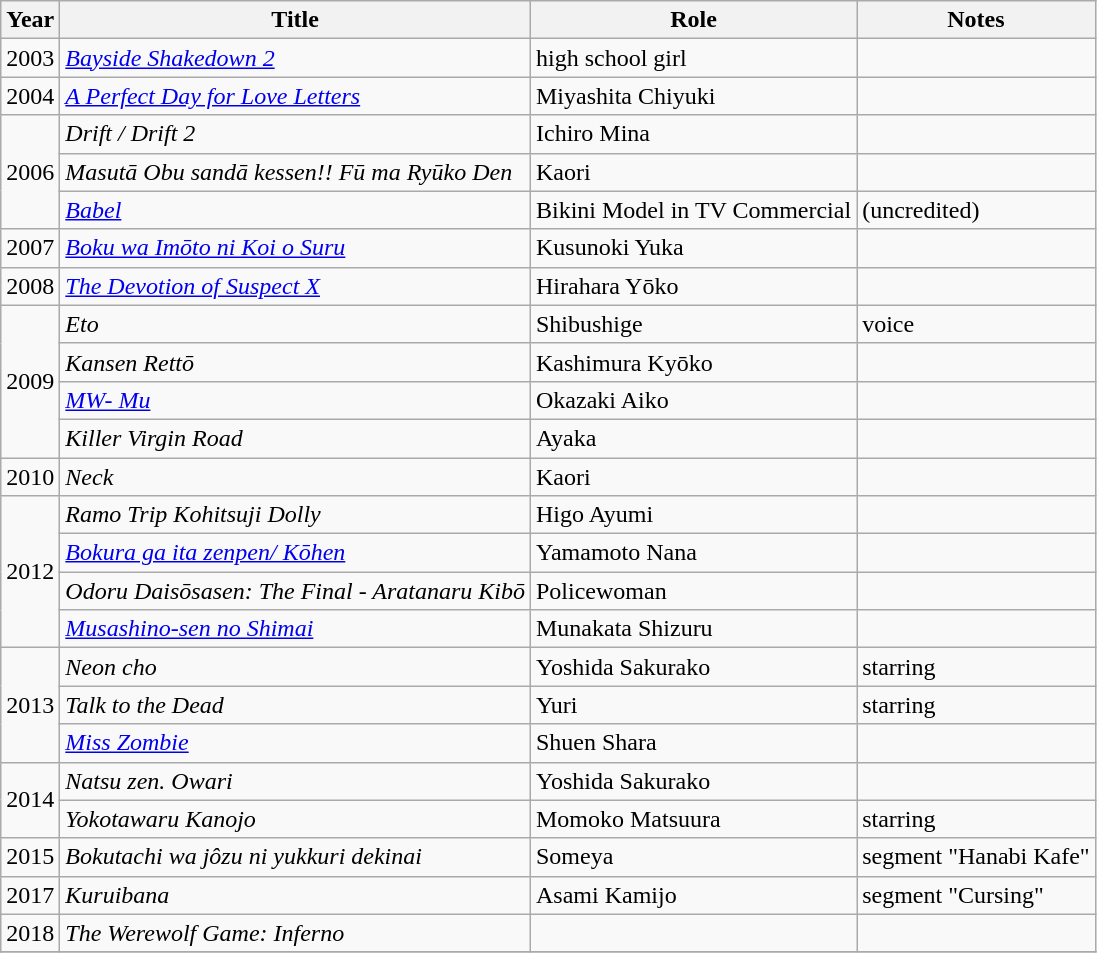<table class="wikitable">
<tr>
<th>Year</th>
<th>Title</th>
<th>Role</th>
<th>Notes</th>
</tr>
<tr>
<td>2003</td>
<td><em><a href='#'>Bayside Shakedown 2</a></em></td>
<td>high school girl</td>
<td></td>
</tr>
<tr>
<td>2004</td>
<td><em><a href='#'>A Perfect Day for Love Letters</a></em></td>
<td>Miyashita Chiyuki</td>
<td></td>
</tr>
<tr>
<td rowspan="3">2006</td>
<td><em>Drift / Drift 2</em></td>
<td>Ichiro Mina</td>
<td></td>
</tr>
<tr>
<td><em>Masutā Obu sandā kessen!! Fū ma Ryūko Den</em></td>
<td>Kaori</td>
<td></td>
</tr>
<tr>
<td><em><a href='#'>Babel</a></em></td>
<td>Bikini Model in TV Commercial</td>
<td>(uncredited)</td>
</tr>
<tr>
<td>2007</td>
<td><em><a href='#'>Boku wa Imōto ni Koi o Suru</a></em></td>
<td>Kusunoki Yuka</td>
<td></td>
</tr>
<tr>
<td>2008</td>
<td><em><a href='#'>The Devotion of Suspect X</a></em></td>
<td>Hirahara Yōko</td>
<td></td>
</tr>
<tr>
<td rowspan="4">2009</td>
<td><em>Eto</em></td>
<td>Shibushige</td>
<td>voice</td>
</tr>
<tr>
<td><em>Kansen Rettō</em></td>
<td>Kashimura Kyōko</td>
<td></td>
</tr>
<tr>
<td><em><a href='#'>MW- Mu</a></em></td>
<td>Okazaki Aiko</td>
<td></td>
</tr>
<tr>
<td><em>Killer Virgin Road</em></td>
<td>Ayaka</td>
<td></td>
</tr>
<tr>
<td>2010</td>
<td><em>Neck</em></td>
<td>Kaori</td>
<td></td>
</tr>
<tr>
<td rowspan="4">2012</td>
<td><em>Ramo Trip Kohitsuji Dolly</em></td>
<td>Higo Ayumi</td>
<td></td>
</tr>
<tr>
<td><em><a href='#'>Bokura ga ita zenpen/ Kōhen</a></em></td>
<td>Yamamoto Nana</td>
<td></td>
</tr>
<tr>
<td><em>Odoru Daisōsasen: The Final - Aratanaru Kibō</em></td>
<td>Policewoman</td>
<td></td>
</tr>
<tr>
<td><em><a href='#'>Musashino-sen no Shimai</a></em></td>
<td>Munakata Shizuru</td>
<td></td>
</tr>
<tr>
<td rowspan="3">2013</td>
<td><em>Neon cho</em></td>
<td>Yoshida Sakurako</td>
<td>starring</td>
</tr>
<tr>
<td><em>Talk to the Dead</em></td>
<td>Yuri</td>
<td>starring</td>
</tr>
<tr>
<td><em><a href='#'>Miss Zombie</a></em></td>
<td>Shuen Shara</td>
<td></td>
</tr>
<tr>
<td rowspan="2">2014</td>
<td><em>Natsu zen. Owari </em></td>
<td>Yoshida Sakurako</td>
<td></td>
</tr>
<tr>
<td><em>Yokotawaru Kanojo</em></td>
<td>Momoko Matsuura</td>
<td>starring</td>
</tr>
<tr>
<td>2015</td>
<td><em>Bokutachi wa jôzu ni yukkuri dekinai</em></td>
<td>Someya</td>
<td>segment "Hanabi Kafe"</td>
</tr>
<tr>
<td>2017</td>
<td><em>Kuruibana</em></td>
<td>Asami Kamijo</td>
<td>segment "Cursing"</td>
</tr>
<tr>
<td>2018</td>
<td><em>The Werewolf Game: Inferno</em></td>
<td></td>
<td></td>
</tr>
<tr>
</tr>
</table>
